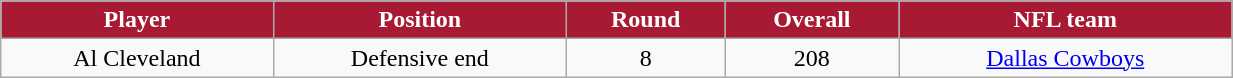<table class="wikitable" width="65%">
<tr align="center"  style="background:#A81933;color:#FFFFFF;">
<td><strong>Player</strong></td>
<td><strong>Position</strong></td>
<td><strong>Round</strong></td>
<td><strong>Overall</strong></td>
<td><strong>NFL team</strong></td>
</tr>
<tr align="center" bgcolor="">
<td>Al Cleveland</td>
<td>Defensive end</td>
<td>8</td>
<td>208</td>
<td><a href='#'>Dallas Cowboys</a></td>
</tr>
</table>
